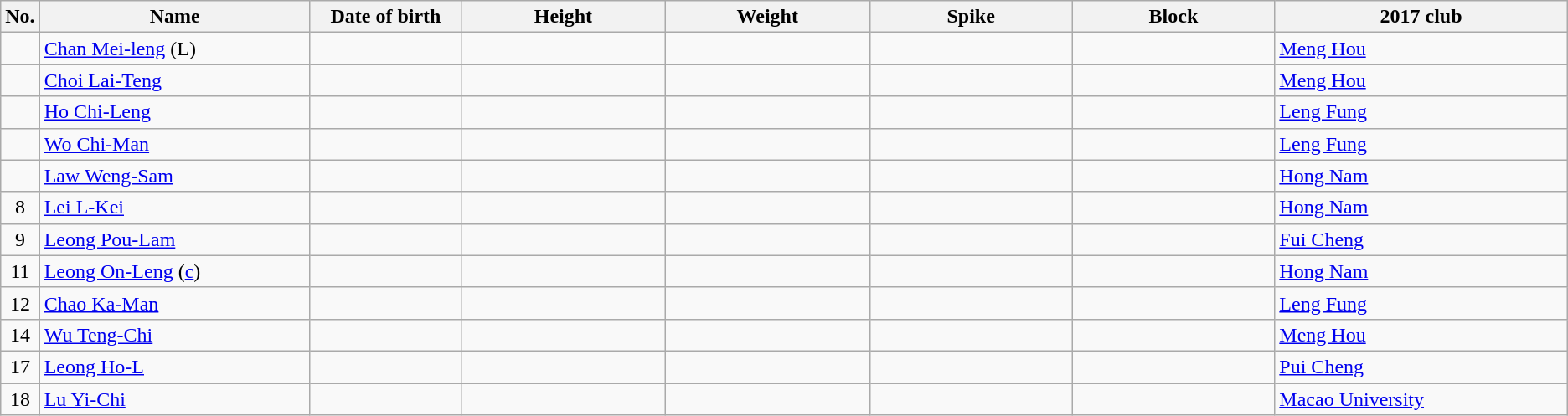<table class="wikitable sortable" style="text-align:center;">
<tr>
<th>No.</th>
<th style="width:15em">Name</th>
<th style="width:8em">Date of birth</th>
<th style="width:11em">Height</th>
<th style="width:11em">Weight</th>
<th style="width:11em">Spike</th>
<th style="width:11em">Block</th>
<th style="width:16em">2017 club</th>
</tr>
<tr>
<td></td>
<td align=left><a href='#'>Chan Mei-leng</a> (L)</td>
<td align=right></td>
<td></td>
<td></td>
<td></td>
<td></td>
<td align=left> <a href='#'>Meng Hou</a></td>
</tr>
<tr>
<td></td>
<td align=left><a href='#'>Choi Lai-Teng</a></td>
<td align=right></td>
<td></td>
<td></td>
<td></td>
<td></td>
<td align=left> <a href='#'>Meng Hou</a></td>
</tr>
<tr>
<td></td>
<td align=left><a href='#'>Ho Chi-Leng</a></td>
<td align=right></td>
<td></td>
<td></td>
<td></td>
<td></td>
<td align=left> <a href='#'>Leng Fung</a></td>
</tr>
<tr>
<td></td>
<td align=left><a href='#'>Wo Chi-Man</a></td>
<td align=right></td>
<td></td>
<td></td>
<td></td>
<td></td>
<td align=left> <a href='#'>Leng Fung</a></td>
</tr>
<tr>
<td></td>
<td align=left><a href='#'>Law Weng-Sam</a></td>
<td align=right></td>
<td></td>
<td></td>
<td></td>
<td></td>
<td align=left> <a href='#'>Hong Nam</a></td>
</tr>
<tr>
<td>8</td>
<td align=left><a href='#'>Lei L-Kei</a></td>
<td align=right></td>
<td></td>
<td></td>
<td></td>
<td></td>
<td align=left> <a href='#'>Hong Nam</a></td>
</tr>
<tr>
<td>9</td>
<td align=left><a href='#'>Leong Pou-Lam</a></td>
<td align=right></td>
<td></td>
<td></td>
<td></td>
<td></td>
<td align=left> <a href='#'>Fui Cheng</a></td>
</tr>
<tr>
<td>11</td>
<td align=left><a href='#'>Leong On-Leng</a> (<a href='#'>c</a>)</td>
<td align=right></td>
<td></td>
<td></td>
<td></td>
<td></td>
<td align=left> <a href='#'>Hong Nam</a></td>
</tr>
<tr>
<td>12</td>
<td align=left><a href='#'>Chao Ka-Man</a></td>
<td align=right></td>
<td></td>
<td></td>
<td></td>
<td></td>
<td align=left> <a href='#'>Leng Fung</a></td>
</tr>
<tr>
<td>14</td>
<td align=left><a href='#'>Wu Teng-Chi</a></td>
<td align=right></td>
<td></td>
<td></td>
<td></td>
<td></td>
<td align=left> <a href='#'>Meng Hou</a></td>
</tr>
<tr>
<td>17</td>
<td align=left><a href='#'>Leong Ho-L</a></td>
<td align=right></td>
<td></td>
<td></td>
<td></td>
<td></td>
<td align=left> <a href='#'>Pui Cheng</a></td>
</tr>
<tr>
<td>18</td>
<td align=left><a href='#'>Lu Yi-Chi</a></td>
<td align=right></td>
<td></td>
<td></td>
<td></td>
<td></td>
<td align=left> <a href='#'>Macao University</a></td>
</tr>
</table>
